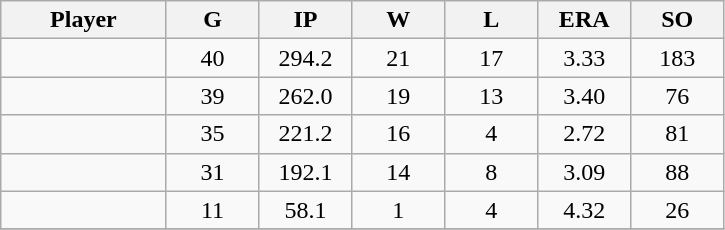<table class="wikitable sortable">
<tr>
<th bgcolor="#DDDDFF" width="16%">Player</th>
<th bgcolor="#DDDDFF" width="9%">G</th>
<th bgcolor="#DDDDFF" width="9%">IP</th>
<th bgcolor="#DDDDFF" width="9%">W</th>
<th bgcolor="#DDDDFF" width="9%">L</th>
<th bgcolor="#DDDDFF" width="9%">ERA</th>
<th bgcolor="#DDDDFF" width="9%">SO</th>
</tr>
<tr align="center">
<td></td>
<td>40</td>
<td>294.2</td>
<td>21</td>
<td>17</td>
<td>3.33</td>
<td>183</td>
</tr>
<tr align="center">
<td></td>
<td>39</td>
<td>262.0</td>
<td>19</td>
<td>13</td>
<td>3.40</td>
<td>76</td>
</tr>
<tr align="center">
<td></td>
<td>35</td>
<td>221.2</td>
<td>16</td>
<td>4</td>
<td>2.72</td>
<td>81</td>
</tr>
<tr align="center">
<td></td>
<td>31</td>
<td>192.1</td>
<td>14</td>
<td>8</td>
<td>3.09</td>
<td>88</td>
</tr>
<tr align="center">
<td></td>
<td>11</td>
<td>58.1</td>
<td>1</td>
<td>4</td>
<td>4.32</td>
<td>26</td>
</tr>
<tr align="center">
</tr>
</table>
